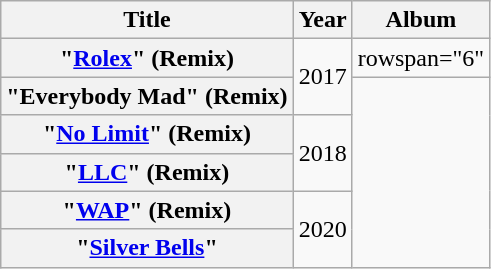<table class="wikitable plainrowheaders">
<tr>
<th>Title</th>
<th>Year</th>
<th>Album</th>
</tr>
<tr>
<th scope="row">"<a href='#'>Rolex</a>" (Remix)</th>
<td rowspan="2">2017</td>
<td>rowspan="6" </td>
</tr>
<tr>
<th scope="row">"Everybody Mad" (Remix)</th>
</tr>
<tr>
<th scope="row">"<a href='#'>No Limit</a>" (Remix)</th>
<td rowspan="2">2018</td>
</tr>
<tr>
<th scope="row">"<a href='#'>LLC</a>" (Remix)</th>
</tr>
<tr>
<th scope="row">"<a href='#'>WAP</a>" (Remix)</th>
<td rowspan="2">2020</td>
</tr>
<tr>
<th scope="row">"<a href='#'>Silver Bells</a>"</th>
</tr>
</table>
